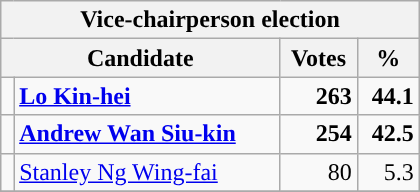<table class="wikitable" style="text-align:right; width:280px">
<tr>
<th colspan=4>Vice-chairperson election</th>
</tr>
<tr>
<th colspan=2>Candidate</th>
<th>Votes</th>
<th>%</th>
</tr>
<tr>
<td></td>
<td align=left><strong><a href='#'>Lo Kin-hei</a></strong></td>
<td><strong>263</strong></td>
<td><strong>44.1</strong></td>
</tr>
<tr>
<td></td>
<td align=left><strong><a href='#'>Andrew Wan Siu-kin</a></strong></td>
<td><strong>254</strong></td>
<td><strong>42.5</strong></td>
</tr>
<tr>
<td></td>
<td align=left><a href='#'>Stanley Ng Wing-fai</a></td>
<td>80</td>
<td>5.3</td>
</tr>
<tr>
</tr>
</table>
